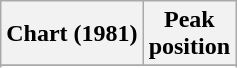<table class="wikitable sortable plainrowheaders" style="text-align:center">
<tr>
<th scope="col">Chart (1981)</th>
<th scope="col">Peak<br>position</th>
</tr>
<tr>
</tr>
<tr>
</tr>
<tr>
</tr>
</table>
